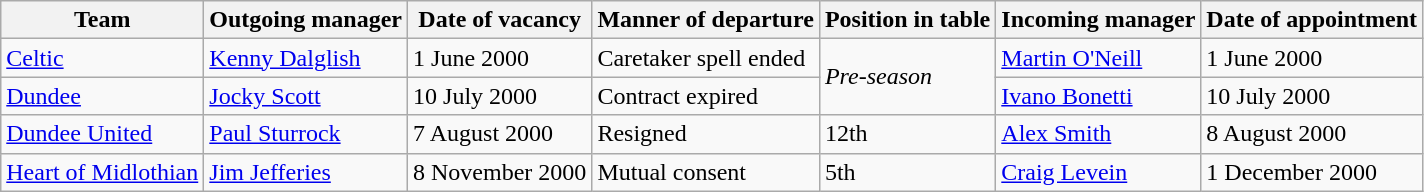<table class="wikitable sortable">
<tr>
<th>Team</th>
<th>Outgoing manager</th>
<th>Date of vacancy</th>
<th>Manner of departure</th>
<th>Position in table</th>
<th>Incoming manager</th>
<th>Date of appointment</th>
</tr>
<tr>
<td><a href='#'>Celtic</a></td>
<td> <a href='#'>Kenny Dalglish</a></td>
<td>1 June 2000</td>
<td>Caretaker spell ended</td>
<td rowspan=2><em>Pre-season</em></td>
<td> <a href='#'>Martin O'Neill</a></td>
<td>1 June 2000</td>
</tr>
<tr>
<td><a href='#'>Dundee</a></td>
<td> <a href='#'>Jocky Scott</a></td>
<td>10 July 2000</td>
<td>Contract expired</td>
<td> <a href='#'>Ivano Bonetti</a></td>
<td>10 July 2000</td>
</tr>
<tr>
<td><a href='#'>Dundee United</a></td>
<td> <a href='#'>Paul Sturrock</a></td>
<td>7 August 2000</td>
<td>Resigned</td>
<td>12th</td>
<td> <a href='#'>Alex Smith</a></td>
<td>8 August 2000</td>
</tr>
<tr>
<td><a href='#'>Heart of Midlothian</a></td>
<td> <a href='#'>Jim Jefferies</a></td>
<td>8 November 2000</td>
<td>Mutual consent</td>
<td>5th</td>
<td> <a href='#'>Craig Levein</a></td>
<td>1 December 2000</td>
</tr>
</table>
